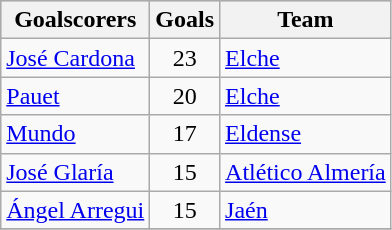<table class="wikitable sortable" class="wikitable">
<tr style="background:#ccc; text-align:center;">
<th>Goalscorers</th>
<th>Goals</th>
<th>Team</th>
</tr>
<tr>
<td> <a href='#'>José Cardona</a></td>
<td style="text-align:center;">23</td>
<td><a href='#'>Elche</a></td>
</tr>
<tr>
<td> <a href='#'>Pauet</a></td>
<td style="text-align:center;">20</td>
<td><a href='#'>Elche</a></td>
</tr>
<tr>
<td> <a href='#'>Mundo</a></td>
<td style="text-align:center;">17</td>
<td><a href='#'>Eldense</a></td>
</tr>
<tr>
<td> <a href='#'>José Glaría</a></td>
<td style="text-align:center;">15</td>
<td><a href='#'>Atlético Almería</a></td>
</tr>
<tr>
<td> <a href='#'>Ángel Arregui</a></td>
<td style="text-align:center;">15</td>
<td><a href='#'>Jaén</a></td>
</tr>
<tr>
</tr>
</table>
